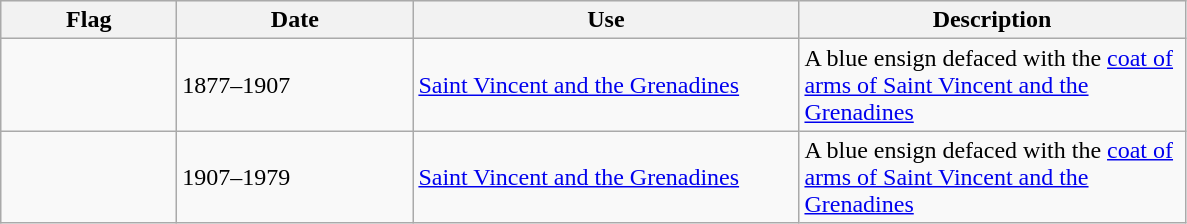<table class="wikitable">
<tr style="background:#efefef;">
<th style="width:110px;">Flag</th>
<th style="width:150px;">Date</th>
<th style="width:250px;">Use</th>
<th style="width:250px;">Description</th>
</tr>
<tr>
<td></td>
<td>1877–1907</td>
<td><a href='#'>Saint Vincent and the Grenadines</a></td>
<td>A blue ensign defaced with the <a href='#'>coat of arms of Saint Vincent and the Grenadines</a></td>
</tr>
<tr>
<td></td>
<td>1907–1979</td>
<td><a href='#'>Saint Vincent and the Grenadines</a></td>
<td>A blue ensign defaced with the <a href='#'>coat of arms of Saint Vincent and the Grenadines</a></td>
</tr>
</table>
